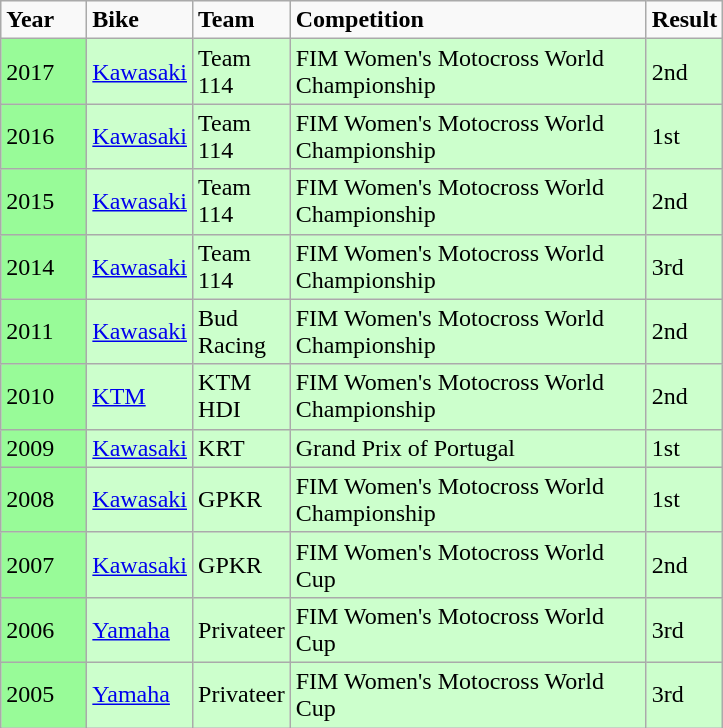<table class="sortable wikitable">
<tr>
<td width="50"><strong>Year</strong></td>
<td width="50"><strong>Bike</strong></td>
<td width="50"><strong>Team</strong></td>
<td width="230"><strong>Competition</strong></td>
<td width="3"><strong>Result</strong></td>
</tr>
<tr style="background:#CCFFCC;">
<td style="background:#98FB98;">2017</td>
<td><a href='#'>Kawasaki</a></td>
<td>Team 114</td>
<td>FIM Women's Motocross World Championship</td>
<td>2nd</td>
</tr>
<tr style="background:#CCFFCC;">
<td style="background:#98FB98;">2016</td>
<td><a href='#'>Kawasaki</a></td>
<td>Team 114</td>
<td>FIM Women's Motocross World Championship</td>
<td>1st</td>
</tr>
<tr style="background:#CCFFCC;">
<td style="background:#98FB98;">2015</td>
<td><a href='#'>Kawasaki</a></td>
<td>Team 114</td>
<td>FIM Women's Motocross World Championship</td>
<td>2nd</td>
</tr>
<tr style="background:#CCFFCC;">
<td style="background:#98FB98;">2014</td>
<td><a href='#'>Kawasaki</a></td>
<td>Team 114</td>
<td>FIM Women's Motocross World Championship</td>
<td>3rd</td>
</tr>
<tr style="background:#CCFFCC;">
<td style="background:#98FB98;">2011</td>
<td><a href='#'>Kawasaki</a></td>
<td>Bud Racing</td>
<td>FIM Women's Motocross World Championship</td>
<td>2nd</td>
</tr>
<tr style="background:#CCFFCC;">
<td style="background:#98FB98;">2010</td>
<td><a href='#'>KTM</a></td>
<td>KTM HDI</td>
<td>FIM Women's Motocross World Championship</td>
<td>2nd</td>
</tr>
<tr style="background:#CCFFCC;">
<td style="background:#98FB98;">2009</td>
<td><a href='#'>Kawasaki</a></td>
<td>KRT</td>
<td> Grand Prix of Portugal</td>
<td>1st</td>
</tr>
<tr style="background:#CCFFCC;">
<td style="background:#98FB98;">2008</td>
<td><a href='#'>Kawasaki</a></td>
<td>GPKR</td>
<td>FIM Women's Motocross World Championship</td>
<td>1st</td>
</tr>
<tr style="background:#CCFFCC;">
<td style="background:#98FB98;">2007</td>
<td><a href='#'>Kawasaki</a></td>
<td>GPKR</td>
<td>FIM Women's Motocross World Cup</td>
<td>2nd</td>
</tr>
<tr style="background:#CCFFCC;">
<td style="background:#98FB98;">2006</td>
<td><a href='#'>Yamaha</a></td>
<td>Privateer</td>
<td>FIM Women's Motocross World Cup</td>
<td>3rd</td>
</tr>
<tr style="background:#CCFFCC;">
<td style="background:#98FB98;">2005</td>
<td><a href='#'>Yamaha</a></td>
<td>Privateer</td>
<td>FIM Women's Motocross World Cup</td>
<td>3rd</td>
</tr>
</table>
